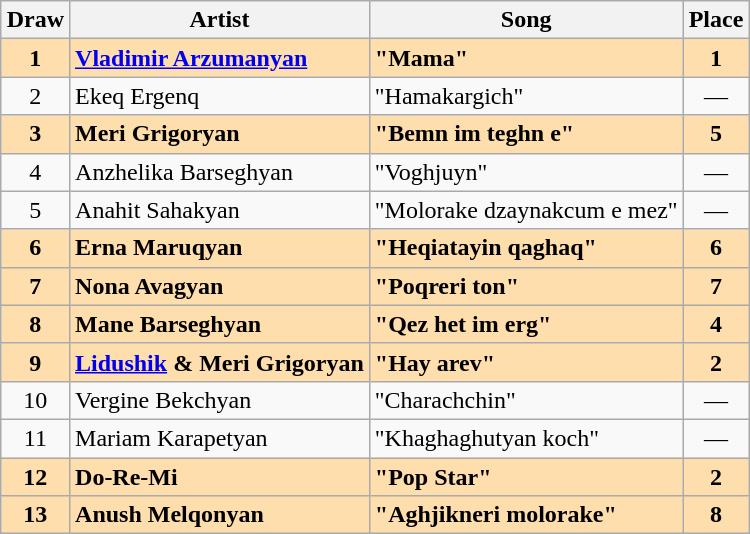<table class="sortable wikitable" style="margin: 1em auto 1em auto; text-align:center;">
<tr>
<th>Draw</th>
<th>Artist</th>
<th>Song</th>
<th>Place</th>
</tr>
<tr style="font-weight:bold; background:navajowhite;">
<td>1</td>
<td align="left"><a href='#'>Vladimir Arzumanyan</a></td>
<td align="left">"Mama"</td>
<td>1</td>
</tr>
<tr>
<td>2</td>
<td align="left">Ekeq Ergenq</td>
<td align="left">"Hamakargich"</td>
<td>—</td>
</tr>
<tr style="font-weight:bold; background:navajowhite;">
<td>3</td>
<td align="left">Meri Grigoryan</td>
<td align="left">"Bemn im teghn e"</td>
<td>5</td>
</tr>
<tr>
<td>4</td>
<td align="left">Anzhelika Barseghyan</td>
<td align="left">"Voghjuyn"</td>
<td>—</td>
</tr>
<tr>
<td>5</td>
<td align="left">Anahit Sahakyan</td>
<td align="left">"Molorake dzaynakcum e mez"</td>
<td>—</td>
</tr>
<tr style="font-weight:bold; background:navajowhite;">
<td>6</td>
<td align="left">Erna Maruqyan</td>
<td align="left">"Heqiatayin qaghaq"</td>
<td>6</td>
</tr>
<tr style="font-weight:bold; background:navajowhite;">
<td>7</td>
<td align="left">Nona Avagyan</td>
<td align="left">"Poqreri ton"</td>
<td>7</td>
</tr>
<tr style="font-weight:bold; background:navajowhite;">
<td>8</td>
<td align="left">Mane Barseghyan</td>
<td align="left">"Qez het im erg"</td>
<td>4</td>
</tr>
<tr style="font-weight:bold; background:navajowhite;">
<td>9</td>
<td align="left"><a href='#'>Lidushik</a> & Meri Grigoryan</td>
<td align="left">"Hay arev"</td>
<td>2</td>
</tr>
<tr>
<td>10</td>
<td align="left">Vergine Bekchyan</td>
<td align="left">"Charachchin"</td>
<td>—</td>
</tr>
<tr>
<td>11</td>
<td align="left">Mariam Karapetyan</td>
<td align="left">"Khaghaghutyan koch"</td>
<td>—</td>
</tr>
<tr style="font-weight:bold; background:navajowhite;">
<td>12</td>
<td align="left">Do-Re-Mi</td>
<td align="left">"Pop Star"</td>
<td>2</td>
</tr>
<tr style="font-weight:bold; background:navajowhite;">
<td>13</td>
<td align="left">Anush Melqonyan</td>
<td align="left">"Aghjikneri molorake"</td>
<td>8</td>
</tr>
</table>
